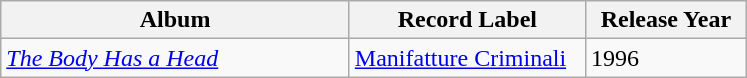<table class="wikitable">
<tr>
<th>Album</th>
<th>Record Label</th>
<th>Release Year</th>
</tr>
<tr>
<td style="width:225px;"><em><a href='#'>The Body Has a Head</a></em></td>
<td style="width:150px;"><a href='#'>Manifatture Criminali</a></td>
<td style="width:100px;">1996</td>
</tr>
</table>
